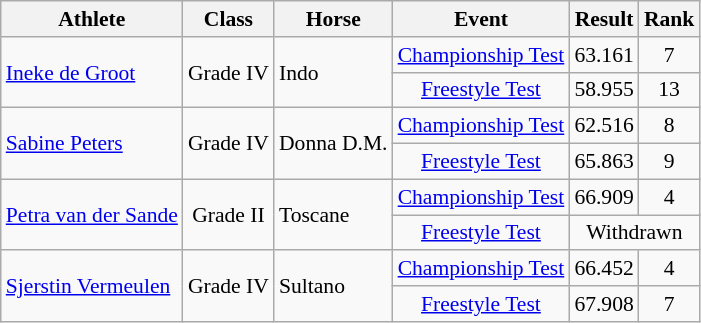<table class=wikitable style="font-size:90%">
<tr>
<th>Athlete</th>
<th>Class</th>
<th>Horse</th>
<th>Event</th>
<th>Result</th>
<th>Rank</th>
</tr>
<tr>
<td rowspan="2"><a href='#'>Ineke de Groot</a></td>
<td rowspan="2" align="center">Grade IV</td>
<td rowspan="2">Indo</td>
<td align="center"><a href='#'>Championship Test</a></td>
<td align="center">63.161</td>
<td align="center">7</td>
</tr>
<tr>
<td align="center"><a href='#'>Freestyle Test</a></td>
<td align="center">58.955</td>
<td align="center">13</td>
</tr>
<tr>
<td rowspan="2"><a href='#'>Sabine Peters</a></td>
<td rowspan="2" align="center">Grade IV</td>
<td rowspan="2">Donna D.M.</td>
<td align="center"><a href='#'>Championship Test</a></td>
<td align="center">62.516</td>
<td align="center">8</td>
</tr>
<tr>
<td align="center"><a href='#'>Freestyle Test</a></td>
<td align="center">65.863</td>
<td align="center">9</td>
</tr>
<tr>
<td rowspan="2"><a href='#'>Petra van der Sande</a></td>
<td rowspan="2" align="center">Grade II</td>
<td rowspan="2">Toscane</td>
<td align="center"><a href='#'>Championship Test</a></td>
<td align="center">66.909</td>
<td align="center">4</td>
</tr>
<tr>
<td align="center"><a href='#'>Freestyle Test</a></td>
<td align="center" colspan="2">Withdrawn</td>
</tr>
<tr>
<td rowspan="2"><a href='#'>Sjerstin Vermeulen</a></td>
<td rowspan="2" align="center">Grade IV</td>
<td rowspan="2">Sultano</td>
<td align="center"><a href='#'>Championship Test</a></td>
<td align="center">66.452</td>
<td align="center">4</td>
</tr>
<tr>
<td align="center"><a href='#'>Freestyle Test</a></td>
<td align="center">67.908</td>
<td align="center">7</td>
</tr>
</table>
